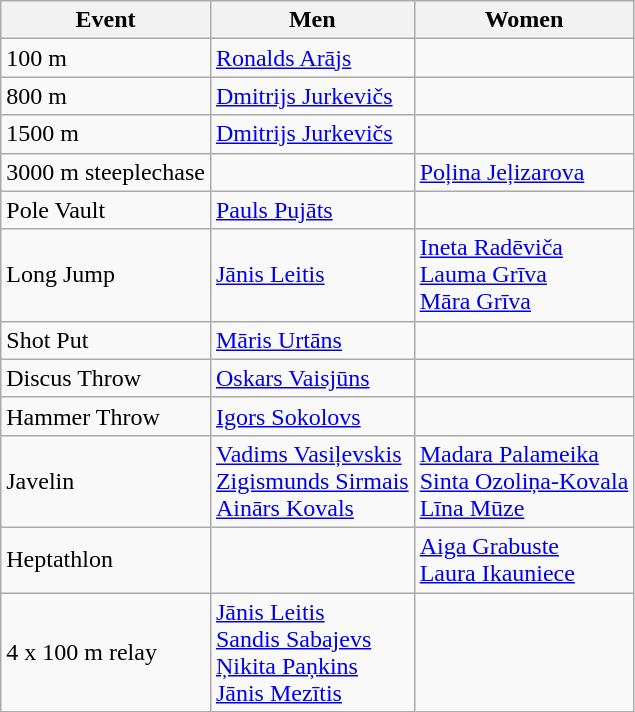<table class=wikitable style="font-size:100%">
<tr>
<th>Event</th>
<th>Men</th>
<th>Women</th>
</tr>
<tr>
<td>100 m</td>
<td><a href='#'>Ronalds Arājs</a></td>
<td></td>
</tr>
<tr>
<td>800 m</td>
<td><a href='#'>Dmitrijs Jurkevičs</a></td>
<td></td>
</tr>
<tr>
<td>1500 m</td>
<td><a href='#'>Dmitrijs Jurkevičs</a></td>
<td></td>
</tr>
<tr>
<td>3000 m steeplechase</td>
<td></td>
<td><a href='#'>Poļina Jeļizarova</a></td>
</tr>
<tr>
<td>Pole Vault</td>
<td><a href='#'>Pauls Pujāts</a></td>
<td></td>
</tr>
<tr>
<td>Long Jump</td>
<td><a href='#'>Jānis Leitis</a></td>
<td><a href='#'>Ineta Radēviča</a><br><a href='#'>Lauma Grīva</a><br><a href='#'>Māra Grīva</a></td>
</tr>
<tr>
<td>Shot Put</td>
<td><a href='#'>Māris Urtāns</a></td>
<td></td>
</tr>
<tr>
<td>Discus Throw</td>
<td><a href='#'>Oskars Vaisjūns</a></td>
<td></td>
</tr>
<tr>
<td>Hammer Throw</td>
<td><a href='#'>Igors Sokolovs</a></td>
<td></td>
</tr>
<tr>
<td>Javelin</td>
<td><a href='#'>Vadims Vasiļevskis</a><br><a href='#'>Zigismunds Sirmais</a><br><a href='#'>Ainārs Kovals</a></td>
<td><a href='#'>Madara Palameika</a><br><a href='#'>Sinta Ozoliņa-Kovala</a><br><a href='#'>Līna Mūze</a></td>
</tr>
<tr>
<td>Heptathlon</td>
<td></td>
<td><a href='#'>Aiga Grabuste</a><br><a href='#'>Laura Ikauniece</a></td>
</tr>
<tr>
<td>4 x 100 m relay</td>
<td><a href='#'>Jānis Leitis</a><br><a href='#'>Sandis Sabajevs</a><br><a href='#'>Ņikita Paņkins</a><br><a href='#'>Jānis Mezītis</a></td>
<td></td>
</tr>
</table>
